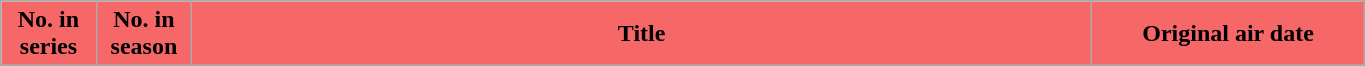<table class="wikitable plainrowheaders" style="width:72%;">
<tr>
<th scope="col" style="background-color: #F66767; color: #000000;" width=7%>No. in<br>series</th>
<th scope="col" style="background-color: #F66767; color: #000000;" width=7%>No. in<br>season</th>
<th scope="col" style="background-color: #F66767; color: #000000;">Title</th>
<th scope="col" style="background-color: #F66767; color: #000000;" width=20%>Original air date</th>
</tr>
<tr>
</tr>
</table>
